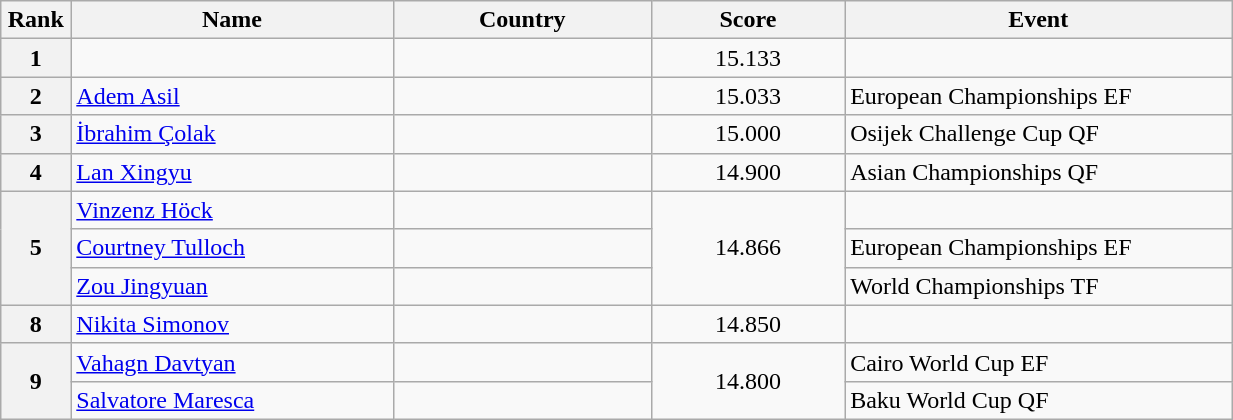<table class="wikitable sortable" style="width:65%;">
<tr>
<th style="text-align:center; width:5%;">Rank</th>
<th style="text-align:center; width:25%;">Name</th>
<th style="text-align:center; width:20%;">Country</th>
<th style="text-align:center; width:15%;">Score</th>
<th style="text-align:center; width:30%;">Event</th>
</tr>
<tr>
<th>1</th>
<td></td>
<td></td>
<td align="center">15.133</td>
<td></td>
</tr>
<tr>
<th>2</th>
<td><a href='#'>Adem Asil</a></td>
<td></td>
<td align="center">15.033</td>
<td>European Championships EF</td>
</tr>
<tr>
<th>3</th>
<td><a href='#'>İbrahim Çolak</a></td>
<td></td>
<td align="center">15.000</td>
<td>Osijek Challenge Cup QF</td>
</tr>
<tr>
<th>4</th>
<td><a href='#'>Lan Xingyu</a></td>
<td></td>
<td align="center">14.900</td>
<td>Asian Championships QF</td>
</tr>
<tr>
<th rowspan="3">5</th>
<td><a href='#'>Vinzenz Höck</a></td>
<td></td>
<td rowspan="3" align="center">14.866</td>
<td></td>
</tr>
<tr>
<td><a href='#'>Courtney Tulloch</a></td>
<td></td>
<td>European Championships EF</td>
</tr>
<tr>
<td><a href='#'>Zou Jingyuan</a></td>
<td></td>
<td>World Championships TF</td>
</tr>
<tr>
<th>8</th>
<td><a href='#'>Nikita Simonov</a></td>
<td></td>
<td align="center">14.850</td>
<td></td>
</tr>
<tr>
<th rowspan="2">9</th>
<td><a href='#'>Vahagn Davtyan</a></td>
<td></td>
<td align="center" rowspan="2">14.800</td>
<td>Cairo World Cup EF</td>
</tr>
<tr>
<td><a href='#'>Salvatore Maresca</a></td>
<td></td>
<td>Baku World Cup QF</td>
</tr>
</table>
